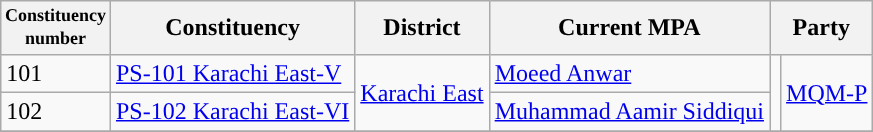<table class="wikitable">
<tr>
<th width="50px" style="font-size:75%">Constituency number</th>
<th>Constituency</th>
<th>District</th>
<th>Current MPA</th>
<th colspan="2">Party</th>
</tr>
<tr>
<td>101</td>
<td><a href='#'>PS-101 Karachi East-V</a></td>
<td rowspan="2"><a href='#'>Karachi East</a></td>
<td><a href='#'>Moeed Anwar</a></td>
<td rowspan="2"></td>
<td rowspan="2"><a href='#'>MQM-P</a></td>
</tr>
<tr>
<td>102</td>
<td><a href='#'>PS-102 Karachi East-VI</a></td>
<td><a href='#'>Muhammad Aamir Siddiqui</a></td>
</tr>
<tr>
</tr>
</table>
